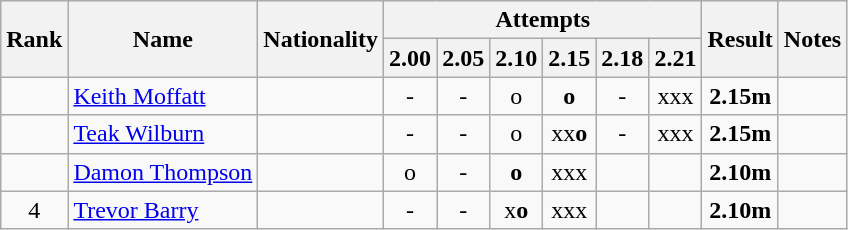<table class="wikitable sortable" style="text-align:center">
<tr>
<th rowspan=2>Rank</th>
<th rowspan=2>Name</th>
<th rowspan=2>Nationality</th>
<th colspan=6>Attempts</th>
<th rowspan=2>Result</th>
<th rowspan=2>Notes</th>
</tr>
<tr>
<th>2.00</th>
<th>2.05</th>
<th>2.10</th>
<th>2.15</th>
<th>2.18</th>
<th>2.21</th>
</tr>
<tr>
<td align=center></td>
<td align=left><a href='#'>Keith Moffatt</a></td>
<td align=left></td>
<td>-</td>
<td>-</td>
<td>o</td>
<td><strong>o</strong></td>
<td>-</td>
<td>xxx</td>
<td><strong>2.15m</strong></td>
<td></td>
</tr>
<tr>
<td align=center></td>
<td align=left><a href='#'>Teak Wilburn</a></td>
<td align=left></td>
<td>-</td>
<td>-</td>
<td>o</td>
<td>xx<strong>o</strong></td>
<td>-</td>
<td>xxx</td>
<td><strong>2.15m</strong></td>
<td></td>
</tr>
<tr>
<td align=center></td>
<td align=left><a href='#'>Damon Thompson</a></td>
<td align=left></td>
<td>o</td>
<td>-</td>
<td><strong>o</strong></td>
<td>xxx</td>
<td></td>
<td></td>
<td><strong>2.10m</strong></td>
<td></td>
</tr>
<tr>
<td align=center>4</td>
<td align=left><a href='#'>Trevor Barry</a></td>
<td align=left></td>
<td>-</td>
<td>-</td>
<td>x<strong>o</strong></td>
<td>xxx</td>
<td></td>
<td></td>
<td><strong>2.10m</strong></td>
<td></td>
</tr>
</table>
